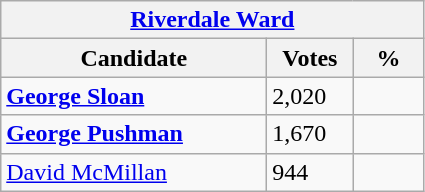<table class="wikitable">
<tr>
<th colspan="3"><a href='#'>Riverdale Ward</a></th>
</tr>
<tr>
<th style="width: 170px">Candidate</th>
<th style="width: 50px">Votes</th>
<th style="width: 40px">%</th>
</tr>
<tr>
<td><strong><a href='#'>George Sloan</a></strong></td>
<td>2,020</td>
<td></td>
</tr>
<tr>
<td><strong><a href='#'>George Pushman</a></strong></td>
<td>1,670</td>
<td></td>
</tr>
<tr>
<td><a href='#'>David McMillan</a></td>
<td>944</td>
<td></td>
</tr>
</table>
